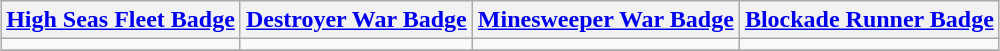<table class="wikitable" style="margin:0.5em auto">
<tr>
<th><a href='#'>High Seas Fleet Badge</a></th>
<th><a href='#'>Destroyer War Badge</a></th>
<th><a href='#'>Minesweeper War Badge</a></th>
<th><a href='#'>Blockade Runner Badge</a></th>
</tr>
<tr>
<td></td>
<td></td>
<td></td>
<td></td>
</tr>
<tr>
</tr>
</table>
